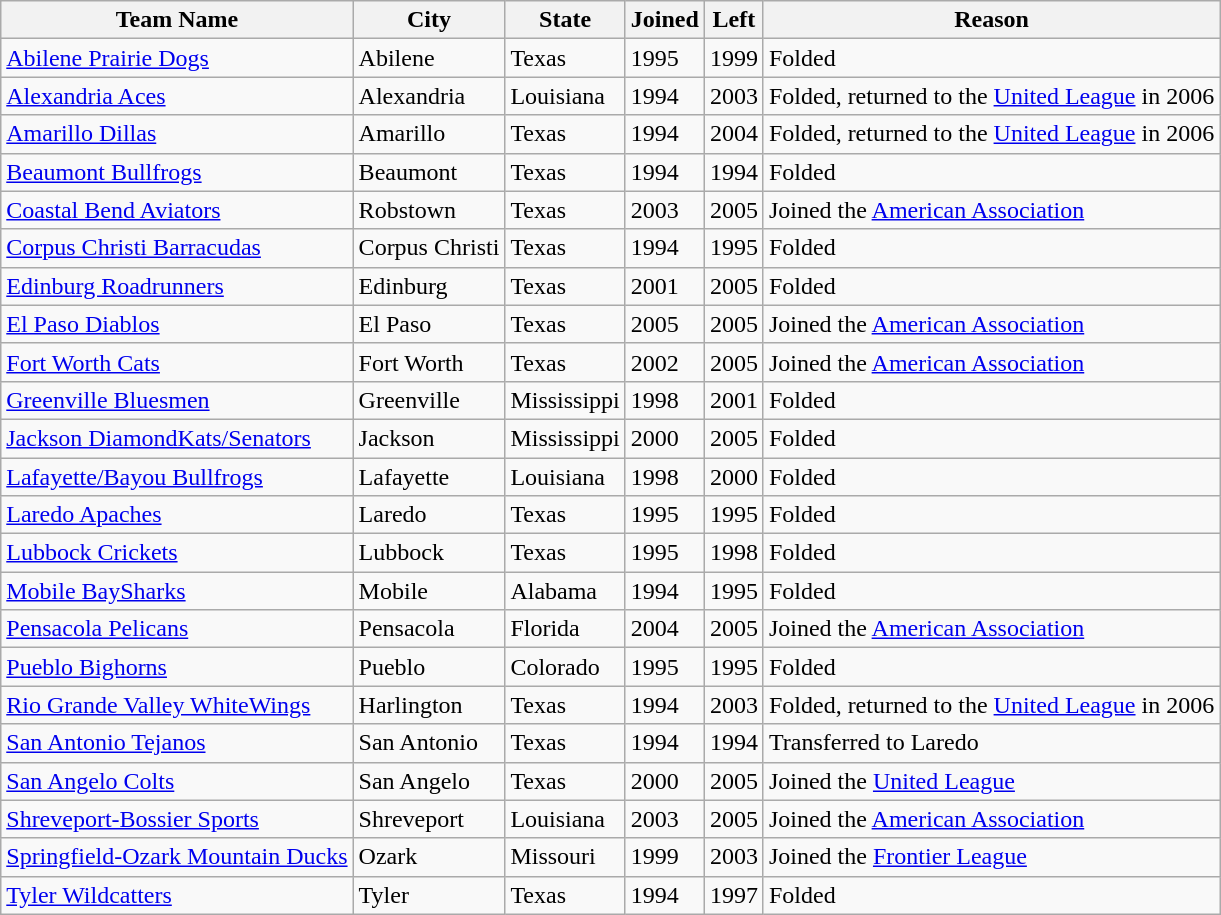<table class="wikitable sortable plainrowheaders" style="text-align: left;">
<tr>
<th scope="col">Team Name </th>
<th scope="col">City</th>
<th scope="col">State</th>
<th scope="col">Joined</th>
<th scope="col">Left</th>
<th scope="col">Reason</th>
</tr>
<tr>
<td><a href='#'>Abilene Prairie Dogs</a></td>
<td>Abilene</td>
<td>Texas</td>
<td>1995</td>
<td>1999</td>
<td>Folded</td>
</tr>
<tr>
<td><a href='#'>Alexandria Aces</a></td>
<td>Alexandria</td>
<td>Louisiana</td>
<td>1994</td>
<td>2003</td>
<td>Folded, returned to the <a href='#'> United League</a> in 2006</td>
</tr>
<tr>
<td><a href='#'>Amarillo Dillas</a></td>
<td>Amarillo</td>
<td>Texas</td>
<td>1994</td>
<td>2004</td>
<td>Folded, returned to the <a href='#'> United League</a> in 2006</td>
</tr>
<tr>
<td><a href='#'>Beaumont Bullfrogs</a></td>
<td>Beaumont</td>
<td>Texas</td>
<td>1994</td>
<td>1994</td>
<td>Folded</td>
</tr>
<tr>
<td><a href='#'>Coastal Bend Aviators</a></td>
<td>Robstown</td>
<td>Texas</td>
<td>2003</td>
<td>2005</td>
<td>Joined the <a href='#'> American Association</a></td>
</tr>
<tr>
<td><a href='#'>Corpus Christi Barracudas</a></td>
<td>Corpus Christi</td>
<td>Texas</td>
<td>1994</td>
<td>1995</td>
<td>Folded</td>
</tr>
<tr>
<td><a href='#'>Edinburg Roadrunners</a></td>
<td>Edinburg</td>
<td>Texas</td>
<td>2001</td>
<td>2005</td>
<td>Folded</td>
</tr>
<tr>
<td><a href='#'>El Paso Diablos</a></td>
<td>El Paso</td>
<td>Texas</td>
<td>2005</td>
<td>2005</td>
<td>Joined the <a href='#'> American Association</a></td>
</tr>
<tr>
<td><a href='#'>Fort Worth Cats</a></td>
<td>Fort Worth</td>
<td>Texas</td>
<td>2002</td>
<td>2005</td>
<td>Joined the <a href='#'> American Association</a></td>
</tr>
<tr>
<td><a href='#'>Greenville Bluesmen</a></td>
<td>Greenville</td>
<td>Mississippi</td>
<td>1998</td>
<td>2001</td>
<td>Folded</td>
</tr>
<tr>
<td><a href='#'>Jackson DiamondKats/Senators</a></td>
<td>Jackson</td>
<td>Mississippi</td>
<td>2000</td>
<td>2005</td>
<td>Folded</td>
</tr>
<tr>
<td><a href='#'>Lafayette/Bayou Bullfrogs</a></td>
<td>Lafayette</td>
<td>Louisiana</td>
<td>1998</td>
<td>2000</td>
<td>Folded</td>
</tr>
<tr>
<td><a href='#'>Laredo Apaches</a></td>
<td>Laredo</td>
<td>Texas</td>
<td>1995</td>
<td>1995</td>
<td>Folded</td>
</tr>
<tr>
<td><a href='#'>Lubbock Crickets</a></td>
<td>Lubbock</td>
<td>Texas</td>
<td>1995</td>
<td>1998</td>
<td>Folded</td>
</tr>
<tr>
<td><a href='#'>Mobile BaySharks</a></td>
<td>Mobile</td>
<td>Alabama</td>
<td>1994</td>
<td>1995</td>
<td>Folded</td>
</tr>
<tr>
<td><a href='#'>Pensacola Pelicans</a></td>
<td>Pensacola</td>
<td>Florida</td>
<td>2004</td>
<td>2005</td>
<td>Joined the <a href='#'> American Association</a></td>
</tr>
<tr>
<td><a href='#'>Pueblo Bighorns</a></td>
<td>Pueblo</td>
<td>Colorado</td>
<td>1995</td>
<td>1995</td>
<td>Folded</td>
</tr>
<tr>
<td><a href='#'>Rio Grande Valley WhiteWings</a></td>
<td>Harlington</td>
<td>Texas</td>
<td>1994</td>
<td>2003</td>
<td>Folded, returned to the <a href='#'> United League</a> in 2006</td>
</tr>
<tr>
<td><a href='#'>San Antonio Tejanos</a></td>
<td>San Antonio</td>
<td>Texas</td>
<td>1994</td>
<td>1994</td>
<td>Transferred to Laredo</td>
</tr>
<tr>
<td><a href='#'>San Angelo Colts</a></td>
<td>San Angelo</td>
<td>Texas</td>
<td>2000</td>
<td>2005</td>
<td>Joined the <a href='#'> United League</a></td>
</tr>
<tr>
<td><a href='#'>Shreveport-Bossier Sports</a></td>
<td>Shreveport</td>
<td>Louisiana</td>
<td>2003</td>
<td>2005</td>
<td>Joined the <a href='#'> American Association</a></td>
</tr>
<tr>
<td><a href='#'>Springfield-Ozark Mountain Ducks</a></td>
<td>Ozark</td>
<td>Missouri</td>
<td>1999</td>
<td>2003</td>
<td>Joined the <a href='#'>Frontier League</a></td>
</tr>
<tr>
<td><a href='#'>Tyler Wildcatters</a></td>
<td>Tyler</td>
<td>Texas</td>
<td>1994</td>
<td>1997</td>
<td>Folded</td>
</tr>
</table>
